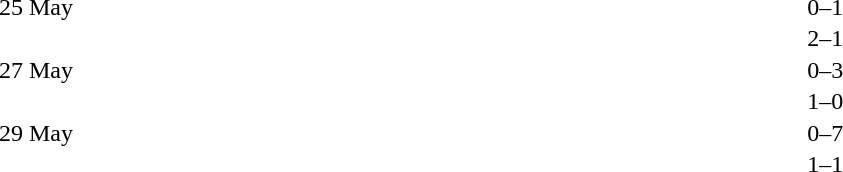<table cellspacing=1 width=70%>
<tr>
<th width=25%></th>
<th width=30%></th>
<th width=15%></th>
<th width=30%></th>
</tr>
<tr>
<td>25 May</td>
<td align=right></td>
<td align=center>0–1</td>
<td></td>
</tr>
<tr>
<td></td>
<td align=right></td>
<td align=center>2–1</td>
<td></td>
</tr>
<tr>
<td>27 May</td>
<td align=right></td>
<td align=center>0–3</td>
<td></td>
</tr>
<tr>
<td></td>
<td align=right></td>
<td align=center>1–0</td>
<td></td>
</tr>
<tr>
<td>29 May</td>
<td align=right></td>
<td align=center>0–7</td>
<td></td>
</tr>
<tr>
<td></td>
<td align=right></td>
<td align=center>1–1</td>
<td></td>
</tr>
</table>
